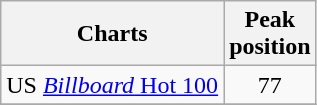<table class="wikitable">
<tr>
<th>Charts</th>
<th>Peak<br>position</th>
</tr>
<tr>
<td>US <a href='#'><em>Billboard</em> Hot 100</a></td>
<td style="text-align:center;">77</td>
</tr>
<tr>
</tr>
</table>
